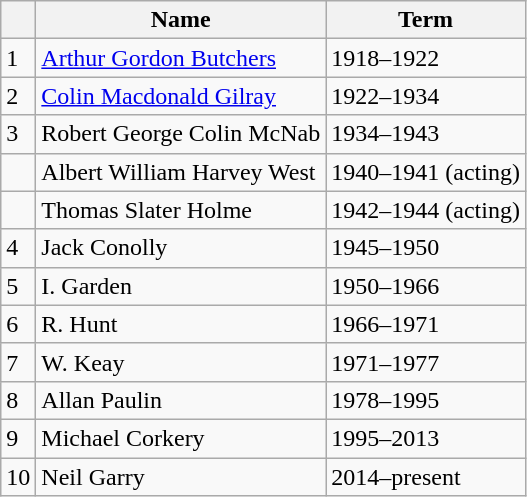<table class="wikitable">
<tr>
<th></th>
<th>Name</th>
<th>Term</th>
</tr>
<tr>
<td>1</td>
<td><a href='#'>Arthur Gordon Butchers</a></td>
<td>1918–1922</td>
</tr>
<tr>
<td>2</td>
<td><a href='#'>Colin Macdonald Gilray</a></td>
<td>1922–1934</td>
</tr>
<tr>
<td>3</td>
<td>Robert George Colin McNab</td>
<td>1934–1943</td>
</tr>
<tr>
<td></td>
<td>Albert William Harvey West</td>
<td>1940–1941 (acting)</td>
</tr>
<tr>
<td></td>
<td>Thomas Slater Holme</td>
<td>1942–1944 (acting)</td>
</tr>
<tr>
<td>4</td>
<td>Jack Conolly</td>
<td>1945–1950</td>
</tr>
<tr>
<td>5</td>
<td>I. Garden</td>
<td>1950–1966</td>
</tr>
<tr>
<td>6</td>
<td>R. Hunt</td>
<td>1966–1971</td>
</tr>
<tr>
<td>7</td>
<td>W. Keay</td>
<td>1971–1977</td>
</tr>
<tr>
<td>8</td>
<td>Allan Paulin</td>
<td>1978–1995</td>
</tr>
<tr>
<td>9</td>
<td>Michael Corkery</td>
<td>1995–2013</td>
</tr>
<tr>
<td>10</td>
<td>Neil Garry</td>
<td>2014–present</td>
</tr>
</table>
